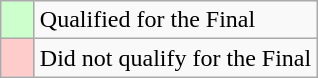<table class="wikitable">
<tr>
<td width=15px bgcolor="#cfc"></td>
<td>Qualified for the Final</td>
</tr>
<tr>
<td width=15px bgcolor=#fcc></td>
<td>Did not qualify for the Final</td>
</tr>
</table>
